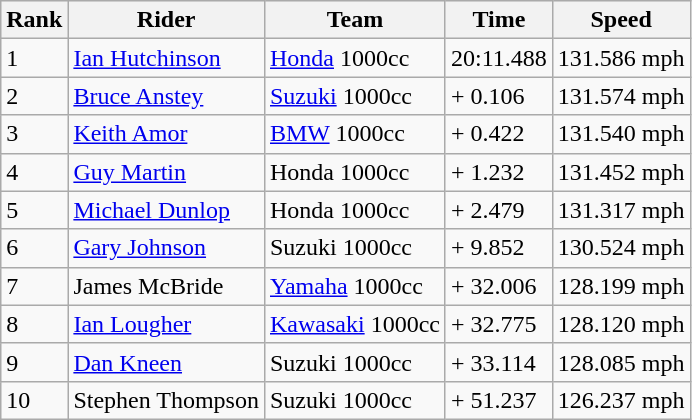<table class="wikitable">
<tr style="background:#efefef;">
<th>Rank</th>
<th>Rider</th>
<th>Team</th>
<th>Time</th>
<th>Speed</th>
</tr>
<tr>
<td>1</td>
<td> <a href='#'>Ian Hutchinson</a></td>
<td><a href='#'>Honda</a> 1000cc</td>
<td>20:11.488</td>
<td>131.586 mph</td>
</tr>
<tr>
<td>2</td>
<td> <a href='#'>Bruce Anstey</a></td>
<td><a href='#'>Suzuki</a> 1000cc</td>
<td>+ 0.106</td>
<td>131.574 mph</td>
</tr>
<tr>
<td>3</td>
<td> <a href='#'>Keith Amor</a></td>
<td><a href='#'>BMW</a> 1000cc</td>
<td>+ 0.422</td>
<td>131.540 mph</td>
</tr>
<tr>
<td>4</td>
<td> <a href='#'>Guy Martin</a></td>
<td>Honda 1000cc</td>
<td>+ 1.232</td>
<td>131.452 mph</td>
</tr>
<tr>
<td>5</td>
<td> <a href='#'>Michael Dunlop</a></td>
<td>Honda 1000cc</td>
<td>+ 2.479</td>
<td>131.317 mph</td>
</tr>
<tr>
<td>6</td>
<td> <a href='#'>Gary Johnson</a></td>
<td>Suzuki 1000cc</td>
<td>+ 9.852</td>
<td>130.524 mph</td>
</tr>
<tr>
<td>7</td>
<td> James McBride</td>
<td><a href='#'>Yamaha</a> 1000cc</td>
<td>+ 32.006</td>
<td>128.199 mph</td>
</tr>
<tr>
<td>8</td>
<td> <a href='#'>Ian Lougher</a></td>
<td><a href='#'>Kawasaki</a> 1000cc</td>
<td>+ 32.775</td>
<td>128.120 mph</td>
</tr>
<tr>
<td>9</td>
<td> <a href='#'>Dan Kneen</a></td>
<td>Suzuki 1000cc</td>
<td>+ 33.114</td>
<td>128.085 mph</td>
</tr>
<tr>
<td>10</td>
<td> Stephen Thompson</td>
<td>Suzuki 1000cc</td>
<td>+ 51.237</td>
<td>126.237 mph</td>
</tr>
</table>
